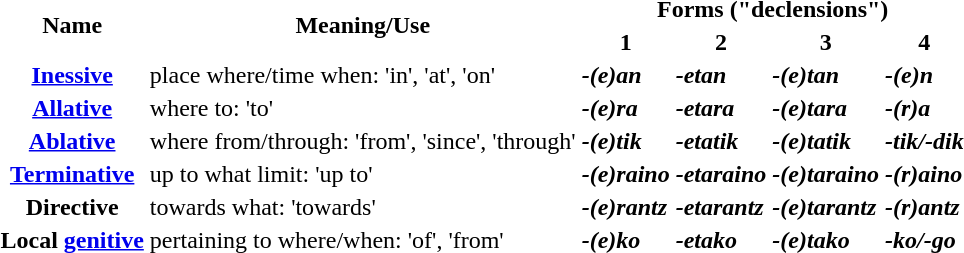<table>
<tr>
<th rowspan=2 align="center">Name</th>
<th rowspan=2 align="center">Meaning/Use</th>
<th colspan=4 align="center">Forms ("declensions")</th>
</tr>
<tr>
<th>1</th>
<th>2</th>
<th>3</th>
<th>4</th>
</tr>
<tr>
<th><a href='#'>Inessive</a></th>
<td>place where/time when: 'in', 'at', 'on'</td>
<td><strong><em>-(e)an</em></strong></td>
<td><strong><em>-etan</em></strong></td>
<td><strong><em>-(e)tan</em></strong></td>
<td><strong><em>-(e)n</em></strong></td>
</tr>
<tr>
<th><a href='#'>Allative</a></th>
<td>where to: 'to'</td>
<td><strong><em>-(e)ra</em></strong></td>
<td><strong><em>-etara</em></strong></td>
<td><strong><em>-(e)tara</em></strong></td>
<td><strong><em>-(r)a</em></strong></td>
</tr>
<tr>
<th><a href='#'>Ablative</a></th>
<td>where from/through: 'from', 'since', 'through'</td>
<td><strong><em>-(e)tik</em></strong></td>
<td><strong><em>-etatik</em></strong></td>
<td><strong><em>-(e)tatik</em></strong></td>
<td><strong><em>-tik/-dik</em></strong></td>
</tr>
<tr>
<th><a href='#'>Terminative</a></th>
<td>up to what limit: 'up to'</td>
<td><strong><em>-(e)raino</em></strong></td>
<td><strong><em>-etaraino</em></strong></td>
<td><strong><em>-(e)taraino</em></strong></td>
<td><strong><em>-(r)aino</em></strong></td>
</tr>
<tr>
<th>Directive</th>
<td>towards what: 'towards'</td>
<td><strong><em>-(e)rantz</em></strong></td>
<td><strong><em>-etarantz</em></strong></td>
<td><strong><em>-(e)tarantz</em></strong></td>
<td><strong><em>-(r)antz</em></strong></td>
</tr>
<tr>
<th>Local <a href='#'>genitive</a></th>
<td>pertaining to where/when: 'of', 'from'</td>
<td><strong><em>-(e)ko</em></strong></td>
<td><strong><em>-etako</em></strong></td>
<td><strong><em>-(e)tako</em></strong></td>
<td><strong><em>-ko/-go</em></strong></td>
</tr>
</table>
